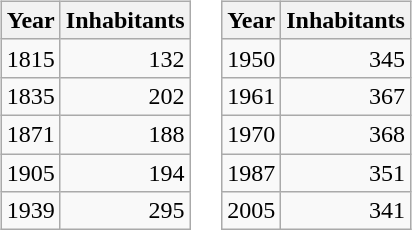<table border="0">
<tr>
<td valign="top"><br><table class="wikitable">
<tr>
<th>Year</th>
<th>Inhabitants</th>
</tr>
<tr>
<td>1815</td>
<td align="right">132</td>
</tr>
<tr>
<td>1835</td>
<td align="right">202</td>
</tr>
<tr>
<td>1871</td>
<td align="right">188</td>
</tr>
<tr>
<td>1905</td>
<td align="right">194</td>
</tr>
<tr>
<td>1939</td>
<td align="right">295</td>
</tr>
</table>
</td>
<td valign="top"><br><table class="wikitable">
<tr>
<th>Year</th>
<th>Inhabitants</th>
</tr>
<tr>
<td>1950</td>
<td align="right">345</td>
</tr>
<tr>
<td>1961</td>
<td align="right">367</td>
</tr>
<tr>
<td>1970</td>
<td align="right">368</td>
</tr>
<tr>
<td>1987</td>
<td align="right">351</td>
</tr>
<tr>
<td>2005</td>
<td align="right">341</td>
</tr>
</table>
</td>
</tr>
</table>
